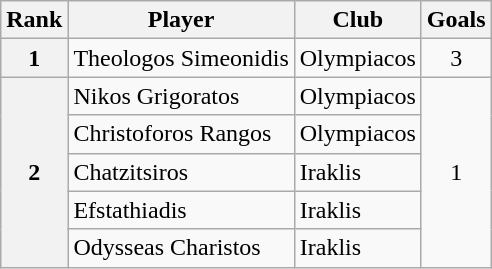<table class="wikitable" style="text-align:center">
<tr>
<th>Rank</th>
<th>Player</th>
<th>Club</th>
<th>Goals</th>
</tr>
<tr>
<th>1</th>
<td align="left"> Theologos Simeonidis</td>
<td align="left">Olympiacos</td>
<td>3</td>
</tr>
<tr>
<th rowspan=5>2</th>
<td align="left"> Nikos Grigoratos</td>
<td align="left">Olympiacos</td>
<td rowspan=5>1</td>
</tr>
<tr>
<td align="left"> Christoforos Rangos</td>
<td align="left">Olympiacos</td>
</tr>
<tr>
<td align="left"> Chatzitsiros</td>
<td align="left">Iraklis</td>
</tr>
<tr>
<td align="left"> Efstathiadis</td>
<td align="left">Iraklis</td>
</tr>
<tr>
<td align="left"> Odysseas Charistos</td>
<td align="left">Iraklis</td>
</tr>
</table>
